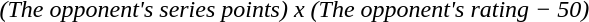<table>
<tr>
<td><em> (The opponent's series points) x (The opponent's rating − 50)</em></td>
</tr>
</table>
